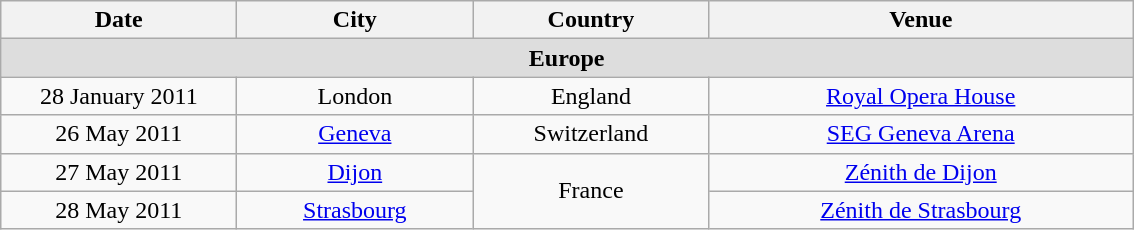<table class="wikitable" style="text-align:center;">
<tr>
<th width="150">Date</th>
<th width="150">City</th>
<th width="150">Country</th>
<th width="275">Venue</th>
</tr>
<tr style="background:#ddd;">
<td colspan="4"><strong>Europe</strong></td>
</tr>
<tr>
<td>28 January 2011</td>
<td>London</td>
<td>England</td>
<td><a href='#'>Royal Opera House</a></td>
</tr>
<tr>
<td>26 May 2011</td>
<td><a href='#'>Geneva</a></td>
<td>Switzerland</td>
<td><a href='#'>SEG Geneva Arena</a></td>
</tr>
<tr>
<td>27 May 2011</td>
<td><a href='#'>Dijon</a></td>
<td rowspan="2">France</td>
<td><a href='#'>Zénith de Dijon</a></td>
</tr>
<tr>
<td>28 May 2011</td>
<td><a href='#'>Strasbourg</a></td>
<td><a href='#'>Zénith de Strasbourg</a></td>
</tr>
</table>
